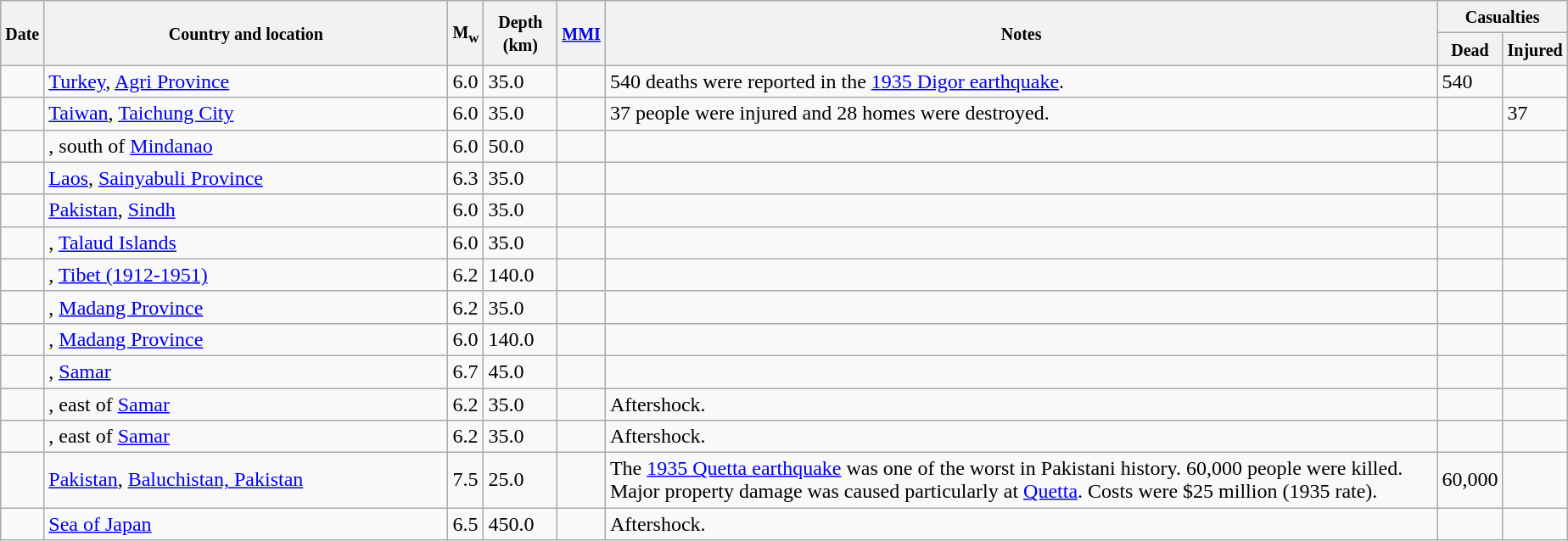<table class="wikitable sortable sort-under" style="border:1px black; margin-left:1em;">
<tr>
<th rowspan="2"><small>Date</small></th>
<th rowspan="2" style="width: 310px"><small>Country and location</small></th>
<th rowspan="2"><small>M<sub>w</sub></small></th>
<th rowspan="2"><small>Depth (km)</small></th>
<th rowspan="2"><small><a href='#'>MMI</a></small></th>
<th rowspan="2" class="unsortable"><small>Notes</small></th>
<th colspan="2"><small>Casualties</small></th>
</tr>
<tr>
<th><small>Dead</small></th>
<th><small>Injured</small></th>
</tr>
<tr>
<td></td>
<td> <a href='#'>Turkey</a>, <a href='#'>Agri Province</a></td>
<td>6.0</td>
<td>35.0</td>
<td></td>
<td>540 deaths were reported in the <a href='#'>1935 Digor earthquake</a>.</td>
<td>540</td>
<td></td>
</tr>
<tr>
<td></td>
<td> <a href='#'>Taiwan</a>, <a href='#'>Taichung City</a></td>
<td>6.0</td>
<td>35.0</td>
<td></td>
<td>37 people were injured and 28 homes were destroyed.</td>
<td></td>
<td>37</td>
</tr>
<tr>
<td></td>
<td>, south of <a href='#'>Mindanao</a></td>
<td>6.0</td>
<td>50.0</td>
<td></td>
<td></td>
<td></td>
<td></td>
</tr>
<tr>
<td></td>
<td> <a href='#'>Laos</a>, <a href='#'>Sainyabuli Province</a></td>
<td>6.3</td>
<td>35.0</td>
<td></td>
<td></td>
<td></td>
<td></td>
</tr>
<tr>
<td></td>
<td> <a href='#'>Pakistan</a>, <a href='#'>Sindh</a></td>
<td>6.0</td>
<td>35.0</td>
<td></td>
<td></td>
<td></td>
<td></td>
</tr>
<tr>
<td></td>
<td>, <a href='#'>Talaud Islands</a></td>
<td>6.0</td>
<td>35.0</td>
<td></td>
<td></td>
<td></td>
<td></td>
</tr>
<tr>
<td></td>
<td>, <a href='#'>Tibet (1912-1951)</a></td>
<td>6.2</td>
<td>140.0</td>
<td></td>
<td></td>
<td></td>
<td></td>
</tr>
<tr>
<td></td>
<td>, <a href='#'>Madang Province</a></td>
<td>6.2</td>
<td>35.0</td>
<td></td>
<td></td>
<td></td>
<td></td>
</tr>
<tr>
<td></td>
<td>, <a href='#'>Madang Province</a></td>
<td>6.0</td>
<td>140.0</td>
<td></td>
<td></td>
<td></td>
<td></td>
</tr>
<tr>
<td></td>
<td>, <a href='#'>Samar</a></td>
<td>6.7</td>
<td>45.0</td>
<td></td>
<td></td>
<td></td>
<td></td>
</tr>
<tr>
<td></td>
<td>, east of <a href='#'>Samar</a></td>
<td>6.2</td>
<td>35.0</td>
<td></td>
<td>Aftershock.</td>
<td></td>
<td></td>
</tr>
<tr>
<td></td>
<td>, east of <a href='#'>Samar</a></td>
<td>6.2</td>
<td>35.0</td>
<td></td>
<td>Aftershock.</td>
<td></td>
<td></td>
</tr>
<tr>
<td></td>
<td> <a href='#'>Pakistan</a>, <a href='#'>Baluchistan, Pakistan</a></td>
<td>7.5</td>
<td>25.0</td>
<td></td>
<td>The <a href='#'>1935 Quetta earthquake</a> was one of the worst in Pakistani history. 60,000 people were killed. Major property damage was caused particularly at <a href='#'>Quetta</a>. Costs were $25 million (1935 rate).</td>
<td>60,000</td>
<td></td>
</tr>
<tr>
<td></td>
<td><a href='#'>Sea of Japan</a></td>
<td>6.5</td>
<td>450.0</td>
<td></td>
<td>Aftershock.</td>
<td></td>
<td></td>
</tr>
</table>
